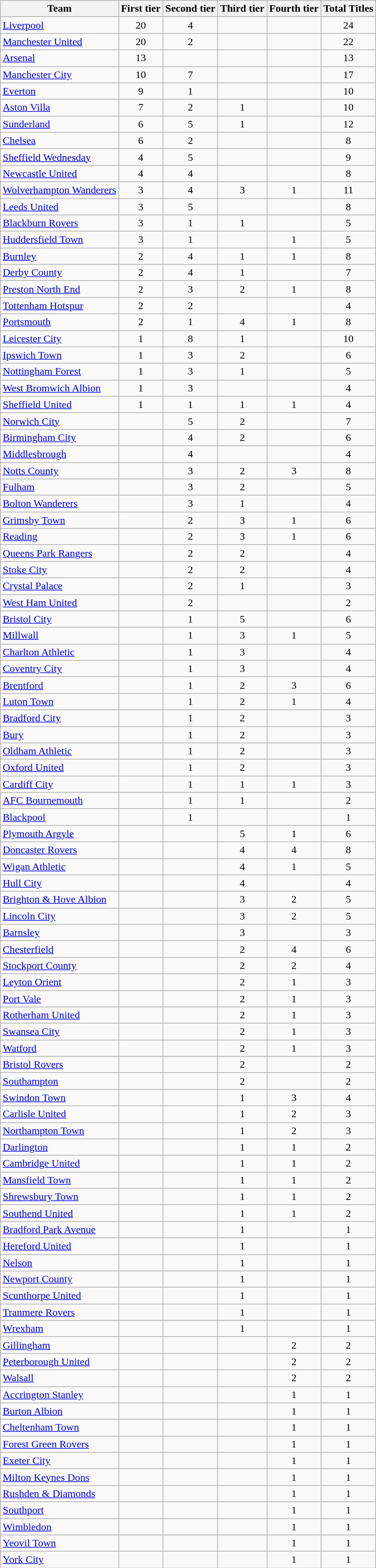<table class="wikitable sortable" style="text-align:center;">
<tr>
<th>Team</th>
<th>First tier</th>
<th>Second tier</th>
<th>Third tier</th>
<th>Fourth tier</th>
<th>Total Titles</th>
</tr>
<tr>
<td style="text-align:left;"><a href='#'>Liverpool</a></td>
<td>20</td>
<td>4</td>
<td></td>
<td></td>
<td>24</td>
</tr>
<tr>
<td style="text-align:left;"><a href='#'>Manchester United</a></td>
<td>20</td>
<td>2</td>
<td></td>
<td></td>
<td>22</td>
</tr>
<tr>
<td style="text-align:left;"><a href='#'>Arsenal</a></td>
<td>13</td>
<td></td>
<td></td>
<td></td>
<td>13</td>
</tr>
<tr>
<td style="text-align:left;"><a href='#'>Manchester City</a></td>
<td>10</td>
<td>7</td>
<td></td>
<td></td>
<td>17</td>
</tr>
<tr>
<td style="text-align:left;"><a href='#'>Everton</a></td>
<td>9</td>
<td>1</td>
<td></td>
<td></td>
<td>10</td>
</tr>
<tr>
<td style="text-align:left;"><a href='#'>Aston Villa</a></td>
<td>7</td>
<td>2</td>
<td>1</td>
<td></td>
<td>10</td>
</tr>
<tr>
<td style="text-align:left;"><a href='#'>Sunderland</a></td>
<td>6</td>
<td>5</td>
<td>1</td>
<td></td>
<td>12</td>
</tr>
<tr>
<td style="text-align:left;"><a href='#'>Chelsea</a></td>
<td>6</td>
<td>2</td>
<td></td>
<td></td>
<td>8</td>
</tr>
<tr>
<td style="text-align:left;"><a href='#'>Sheffield Wednesday</a></td>
<td>4</td>
<td>5</td>
<td></td>
<td></td>
<td>9</td>
</tr>
<tr>
<td style="text-align:left;"><a href='#'>Newcastle United</a></td>
<td>4</td>
<td>4</td>
<td></td>
<td></td>
<td>8</td>
</tr>
<tr>
<td style="text-align:left;"><a href='#'>Wolverhampton Wanderers</a></td>
<td>3</td>
<td>4</td>
<td>3</td>
<td>1</td>
<td>11</td>
</tr>
<tr>
<td style="text-align:left;"><a href='#'>Leeds United</a></td>
<td>3</td>
<td>5</td>
<td></td>
<td></td>
<td>8</td>
</tr>
<tr>
<td style="text-align:left;"><a href='#'>Blackburn Rovers</a></td>
<td>3</td>
<td>1</td>
<td>1</td>
<td></td>
<td>5</td>
</tr>
<tr>
<td style="text-align:left;"><a href='#'>Huddersfield Town</a></td>
<td>3</td>
<td>1</td>
<td></td>
<td>1</td>
<td>5</td>
</tr>
<tr>
<td style="text-align:left;"><a href='#'>Burnley</a></td>
<td>2</td>
<td>4</td>
<td>1</td>
<td>1</td>
<td>8</td>
</tr>
<tr>
<td style="text-align:left;"><a href='#'>Derby County</a></td>
<td>2</td>
<td>4</td>
<td>1</td>
<td></td>
<td>7</td>
</tr>
<tr>
<td style="text-align:left;"><a href='#'>Preston North End</a></td>
<td>2</td>
<td>3</td>
<td>2</td>
<td>1</td>
<td>8</td>
</tr>
<tr>
<td style="text-align:left;"><a href='#'>Tottenham Hotspur</a></td>
<td>2</td>
<td>2</td>
<td></td>
<td></td>
<td>4</td>
</tr>
<tr>
<td style="text-align:left;"><a href='#'>Portsmouth</a></td>
<td>2</td>
<td>1</td>
<td>4</td>
<td>1</td>
<td>8</td>
</tr>
<tr>
<td style="text-align:left;"><a href='#'>Leicester City</a></td>
<td>1</td>
<td>8</td>
<td>1</td>
<td></td>
<td>10</td>
</tr>
<tr>
<td style="text-align:left;"><a href='#'>Ipswich Town</a></td>
<td>1</td>
<td>3</td>
<td>2</td>
<td></td>
<td>6</td>
</tr>
<tr>
<td style="text-align:left;"><a href='#'>Nottingham Forest</a></td>
<td>1</td>
<td>3</td>
<td>1</td>
<td></td>
<td>5</td>
</tr>
<tr>
<td style="text-align:left;"><a href='#'>West Bromwich Albion</a></td>
<td>1</td>
<td>3</td>
<td></td>
<td></td>
<td>4</td>
</tr>
<tr>
<td style="text-align:left;"><a href='#'>Sheffield United</a></td>
<td>1</td>
<td>1</td>
<td>1</td>
<td>1</td>
<td>4</td>
</tr>
<tr>
<td style="text-align:left;"><a href='#'>Norwich City</a></td>
<td></td>
<td>5</td>
<td>2</td>
<td></td>
<td>7</td>
</tr>
<tr>
<td style="text-align:left;"><a href='#'>Birmingham City</a></td>
<td></td>
<td>4</td>
<td>2</td>
<td></td>
<td>6</td>
</tr>
<tr>
<td style="text-align:left;"><a href='#'>Middlesbrough</a></td>
<td></td>
<td>4</td>
<td></td>
<td></td>
<td>4</td>
</tr>
<tr>
<td style="text-align:left;"><a href='#'>Notts County</a></td>
<td></td>
<td>3</td>
<td>2</td>
<td>3</td>
<td>8</td>
</tr>
<tr>
<td style="text-align:left;"><a href='#'>Fulham</a></td>
<td></td>
<td>3</td>
<td>2</td>
<td></td>
<td>5</td>
</tr>
<tr>
<td style="text-align:left;"><a href='#'>Bolton Wanderers</a></td>
<td></td>
<td>3</td>
<td>1</td>
<td></td>
<td>4</td>
</tr>
<tr>
<td style="text-align:left;"><a href='#'>Grimsby Town</a></td>
<td></td>
<td>2</td>
<td>3</td>
<td>1</td>
<td>6</td>
</tr>
<tr>
<td style="text-align:left;"><a href='#'>Reading</a></td>
<td></td>
<td>2</td>
<td>3</td>
<td>1</td>
<td>6</td>
</tr>
<tr>
<td style="text-align:left;"><a href='#'>Queens Park Rangers</a></td>
<td></td>
<td>2</td>
<td>2</td>
<td></td>
<td>4</td>
</tr>
<tr>
<td style="text-align:left;"><a href='#'>Stoke City</a></td>
<td></td>
<td>2</td>
<td>2</td>
<td></td>
<td>4</td>
</tr>
<tr>
<td style="text-align:left;"><a href='#'>Crystal Palace</a></td>
<td></td>
<td>2</td>
<td>1</td>
<td></td>
<td>3</td>
</tr>
<tr>
<td style="text-align:left;"><a href='#'>West Ham United</a></td>
<td></td>
<td>2</td>
<td></td>
<td></td>
<td>2</td>
</tr>
<tr>
<td style="text-align:left;"><a href='#'>Bristol City</a></td>
<td></td>
<td>1</td>
<td>5</td>
<td></td>
<td>6</td>
</tr>
<tr>
<td style="text-align:left;"><a href='#'>Millwall</a></td>
<td></td>
<td>1</td>
<td>3</td>
<td>1</td>
<td>5</td>
</tr>
<tr>
<td style="text-align:left;"><a href='#'>Charlton Athletic</a></td>
<td></td>
<td>1</td>
<td>3</td>
<td></td>
<td>4</td>
</tr>
<tr>
<td style="text-align:left;"><a href='#'>Coventry City</a></td>
<td></td>
<td>1</td>
<td>3</td>
<td></td>
<td>4</td>
</tr>
<tr>
<td style="text-align:left;"><a href='#'>Brentford</a></td>
<td></td>
<td>1</td>
<td>2</td>
<td>3</td>
<td>6</td>
</tr>
<tr>
<td style="text-align:left;"><a href='#'>Luton Town</a></td>
<td></td>
<td>1</td>
<td>2</td>
<td>1</td>
<td>4</td>
</tr>
<tr>
<td style="text-align:left;"><a href='#'>Bradford City</a></td>
<td></td>
<td>1</td>
<td>2</td>
<td></td>
<td>3</td>
</tr>
<tr>
<td style="text-align:left;"><a href='#'>Bury</a></td>
<td></td>
<td>1</td>
<td>2</td>
<td></td>
<td>3</td>
</tr>
<tr>
<td style="text-align:left;"><a href='#'>Oldham Athletic</a></td>
<td></td>
<td>1</td>
<td>2</td>
<td></td>
<td>3</td>
</tr>
<tr>
<td style="text-align:left;"><a href='#'>Oxford United</a></td>
<td></td>
<td>1</td>
<td>2</td>
<td></td>
<td>3</td>
</tr>
<tr>
<td style="text-align:left;"><a href='#'>Cardiff City</a></td>
<td></td>
<td>1</td>
<td>1</td>
<td>1</td>
<td>3</td>
</tr>
<tr>
<td style="text-align:left;"><a href='#'>AFC Bournemouth</a></td>
<td></td>
<td>1</td>
<td>1</td>
<td></td>
<td>2</td>
</tr>
<tr>
<td style="text-align:left;"><a href='#'>Blackpool</a></td>
<td></td>
<td>1</td>
<td></td>
<td></td>
<td>1</td>
</tr>
<tr>
<td style="text-align:left;"><a href='#'>Plymouth Argyle</a></td>
<td></td>
<td></td>
<td>5</td>
<td>1</td>
<td>6</td>
</tr>
<tr>
<td style="text-align:left;"><a href='#'>Doncaster Rovers</a></td>
<td></td>
<td></td>
<td>4</td>
<td>4</td>
<td>8</td>
</tr>
<tr>
<td style="text-align:left;"><a href='#'>Wigan Athletic</a></td>
<td></td>
<td></td>
<td>4</td>
<td>1</td>
<td>5</td>
</tr>
<tr>
<td style="text-align:left;"><a href='#'>Hull City</a></td>
<td></td>
<td></td>
<td>4</td>
<td></td>
<td>4</td>
</tr>
<tr>
<td style="text-align:left;"><a href='#'>Brighton & Hove Albion</a></td>
<td></td>
<td></td>
<td>3</td>
<td>2</td>
<td>5</td>
</tr>
<tr>
<td style="text-align:left;"><a href='#'>Lincoln City</a></td>
<td></td>
<td></td>
<td>3</td>
<td>2</td>
<td>5</td>
</tr>
<tr>
<td style="text-align:left;"><a href='#'>Barnsley</a></td>
<td></td>
<td></td>
<td>3</td>
<td></td>
<td>3</td>
</tr>
<tr>
<td style="text-align:left;"><a href='#'>Chesterfield</a></td>
<td></td>
<td></td>
<td>2</td>
<td>4</td>
<td>6</td>
</tr>
<tr>
<td style="text-align:left;"><a href='#'>Stockport County</a></td>
<td></td>
<td></td>
<td>2</td>
<td>2</td>
<td>4</td>
</tr>
<tr>
<td style="text-align:left;"><a href='#'>Leyton Orient</a></td>
<td></td>
<td></td>
<td>2</td>
<td>1</td>
<td>3</td>
</tr>
<tr>
<td style="text-align:left;"><a href='#'>Port Vale</a></td>
<td></td>
<td></td>
<td>2</td>
<td>1</td>
<td>3</td>
</tr>
<tr>
<td style="text-align:left;"><a href='#'>Rotherham United</a></td>
<td></td>
<td></td>
<td>2</td>
<td>1</td>
<td>3</td>
</tr>
<tr>
<td style="text-align:left;"><a href='#'>Swansea City</a></td>
<td></td>
<td></td>
<td>2</td>
<td>1</td>
<td>3</td>
</tr>
<tr>
<td style="text-align:left;"><a href='#'>Watford</a></td>
<td></td>
<td></td>
<td>2</td>
<td>1</td>
<td>3</td>
</tr>
<tr>
<td style="text-align:left;"><a href='#'>Bristol Rovers</a></td>
<td></td>
<td></td>
<td>2</td>
<td></td>
<td>2</td>
</tr>
<tr>
<td style="text-align:left;"><a href='#'>Southampton</a></td>
<td></td>
<td></td>
<td>2</td>
<td></td>
<td>2</td>
</tr>
<tr>
<td style="text-align:left;"><a href='#'>Swindon Town</a></td>
<td></td>
<td></td>
<td>1</td>
<td>3</td>
<td>4</td>
</tr>
<tr>
<td style="text-align:left;"><a href='#'>Carlisle United</a></td>
<td></td>
<td></td>
<td>1</td>
<td>2</td>
<td>3</td>
</tr>
<tr>
<td style="text-align:left;"><a href='#'>Northampton Town</a></td>
<td></td>
<td></td>
<td>1</td>
<td>2</td>
<td>3</td>
</tr>
<tr>
<td style="text-align:left;"><a href='#'>Darlington</a></td>
<td></td>
<td></td>
<td>1</td>
<td>1</td>
<td>2</td>
</tr>
<tr>
<td style="text-align:left;"><a href='#'>Cambridge United</a></td>
<td></td>
<td></td>
<td>1</td>
<td>1</td>
<td>2</td>
</tr>
<tr>
<td style="text-align:left;"><a href='#'>Mansfield Town</a></td>
<td></td>
<td></td>
<td>1</td>
<td>1</td>
<td>2</td>
</tr>
<tr>
<td style="text-align:left;"><a href='#'>Shrewsbury Town</a></td>
<td></td>
<td></td>
<td>1</td>
<td>1</td>
<td>2</td>
</tr>
<tr>
<td style="text-align:left;"><a href='#'>Southend United</a></td>
<td></td>
<td></td>
<td>1</td>
<td>1</td>
<td>2</td>
</tr>
<tr>
<td style="text-align:left;"><a href='#'>Bradford Park Avenue</a></td>
<td></td>
<td></td>
<td>1</td>
<td></td>
<td>1</td>
</tr>
<tr>
<td style="text-align:left;"><a href='#'>Hereford United</a></td>
<td></td>
<td></td>
<td>1</td>
<td></td>
<td>1</td>
</tr>
<tr>
<td style="text-align:left;"><a href='#'>Nelson</a></td>
<td></td>
<td></td>
<td>1</td>
<td></td>
<td>1</td>
</tr>
<tr>
<td style="text-align:left;"><a href='#'>Newport County</a></td>
<td></td>
<td></td>
<td>1</td>
<td></td>
<td>1</td>
</tr>
<tr>
<td style="text-align:left;"><a href='#'>Scunthorpe United</a></td>
<td></td>
<td></td>
<td>1</td>
<td></td>
<td>1</td>
</tr>
<tr>
<td style="text-align:left;"><a href='#'>Tranmere Rovers</a></td>
<td></td>
<td></td>
<td>1</td>
<td></td>
<td>1</td>
</tr>
<tr>
<td style="text-align:left;"><a href='#'>Wrexham</a></td>
<td></td>
<td></td>
<td>1</td>
<td></td>
<td>1</td>
</tr>
<tr>
<td style="text-align:left;"><a href='#'>Gillingham</a></td>
<td></td>
<td></td>
<td></td>
<td>2</td>
<td>2</td>
</tr>
<tr>
<td style="text-align:left;"><a href='#'>Peterborough United</a></td>
<td></td>
<td></td>
<td></td>
<td>2</td>
<td>2</td>
</tr>
<tr>
<td style="text-align:left;"><a href='#'>Walsall</a></td>
<td></td>
<td></td>
<td></td>
<td>2</td>
<td>2</td>
</tr>
<tr>
<td style="text-align:left;"><a href='#'>Accrington Stanley</a></td>
<td></td>
<td></td>
<td></td>
<td>1</td>
<td>1</td>
</tr>
<tr>
<td style="text-align:left;"><a href='#'>Burton Albion</a></td>
<td></td>
<td></td>
<td></td>
<td>1</td>
<td>1</td>
</tr>
<tr>
<td style="text-align:left;"><a href='#'>Cheltenham Town</a></td>
<td></td>
<td></td>
<td></td>
<td>1</td>
<td>1</td>
</tr>
<tr>
<td style="text-align:left;"><a href='#'>Forest Green Rovers</a></td>
<td></td>
<td></td>
<td></td>
<td>1</td>
<td>1</td>
</tr>
<tr>
<td style="text-align:left;"><a href='#'>Exeter City</a></td>
<td></td>
<td></td>
<td></td>
<td>1</td>
<td>1</td>
</tr>
<tr>
<td style="text-align:left;"><a href='#'>Milton Keynes Dons</a></td>
<td></td>
<td></td>
<td></td>
<td>1</td>
<td>1</td>
</tr>
<tr>
<td style="text-align:left;"><a href='#'>Rushden & Diamonds</a></td>
<td></td>
<td></td>
<td></td>
<td>1</td>
<td>1</td>
</tr>
<tr>
<td style="text-align:left;"><a href='#'>Southport</a></td>
<td></td>
<td></td>
<td></td>
<td>1</td>
<td>1</td>
</tr>
<tr>
<td style="text-align:left;"><a href='#'>Wimbledon</a></td>
<td></td>
<td></td>
<td></td>
<td>1</td>
<td>1</td>
</tr>
<tr>
<td style="text-align:left;"><a href='#'>Yeovil Town</a></td>
<td></td>
<td></td>
<td></td>
<td>1</td>
<td>1</td>
</tr>
<tr>
<td style="text-align:left;"><a href='#'>York City</a></td>
<td></td>
<td></td>
<td></td>
<td>1</td>
<td>1</td>
</tr>
</table>
